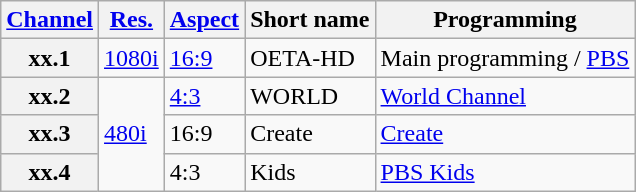<table class="wikitable">
<tr>
<th scope="col"><a href='#'>Channel</a></th>
<th scope="col"><a href='#'>Res.</a></th>
<th scope="col"><a href='#'>Aspect</a></th>
<th scope="col">Short name</th>
<th scope="col">Programming</th>
</tr>
<tr>
<th scope="row">xx.1</th>
<td><a href='#'>1080i</a></td>
<td><a href='#'>16:9</a></td>
<td>OETA-HD</td>
<td>Main programming / <a href='#'>PBS</a></td>
</tr>
<tr>
<th scope="row">xx.2</th>
<td rowspan="3"><a href='#'>480i</a></td>
<td><a href='#'>4:3</a></td>
<td>WORLD</td>
<td><a href='#'>World Channel</a></td>
</tr>
<tr>
<th scope="row">xx.3</th>
<td>16:9</td>
<td>Create</td>
<td><a href='#'>Create</a></td>
</tr>
<tr>
<th scope="row">xx.4</th>
<td>4:3</td>
<td>Kids</td>
<td><a href='#'>PBS Kids</a></td>
</tr>
</table>
